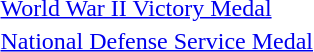<table>
<tr>
<td></td>
<td><a href='#'>World War II Victory Medal</a></td>
</tr>
<tr>
<td></td>
<td><a href='#'>National Defense Service Medal</a></td>
</tr>
</table>
